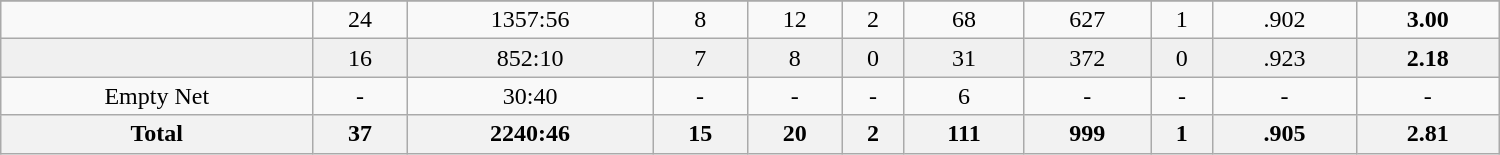<table class="wikitable sortable" width ="1000">
<tr align="center">
</tr>
<tr align="center" bgcolor="">
<td></td>
<td>24</td>
<td>1357:56</td>
<td>8</td>
<td>12</td>
<td>2</td>
<td>68</td>
<td>627</td>
<td>1</td>
<td>.902</td>
<td><strong>3.00</strong></td>
</tr>
<tr align="center" bgcolor="f0f0f0">
<td></td>
<td>16</td>
<td>852:10</td>
<td>7</td>
<td>8</td>
<td>0</td>
<td>31</td>
<td>372</td>
<td>0</td>
<td>.923</td>
<td><strong>2.18</strong></td>
</tr>
<tr align="center" bgcolor="">
<td>Empty Net</td>
<td>-</td>
<td>30:40</td>
<td>-</td>
<td>-</td>
<td>-</td>
<td>6</td>
<td>-</td>
<td>-</td>
<td>-</td>
<td>-</td>
</tr>
<tr>
<th>Total</th>
<th>37</th>
<th>2240:46</th>
<th>15</th>
<th>20</th>
<th>2</th>
<th>111</th>
<th>999</th>
<th>1</th>
<th>.905</th>
<th>2.81</th>
</tr>
</table>
